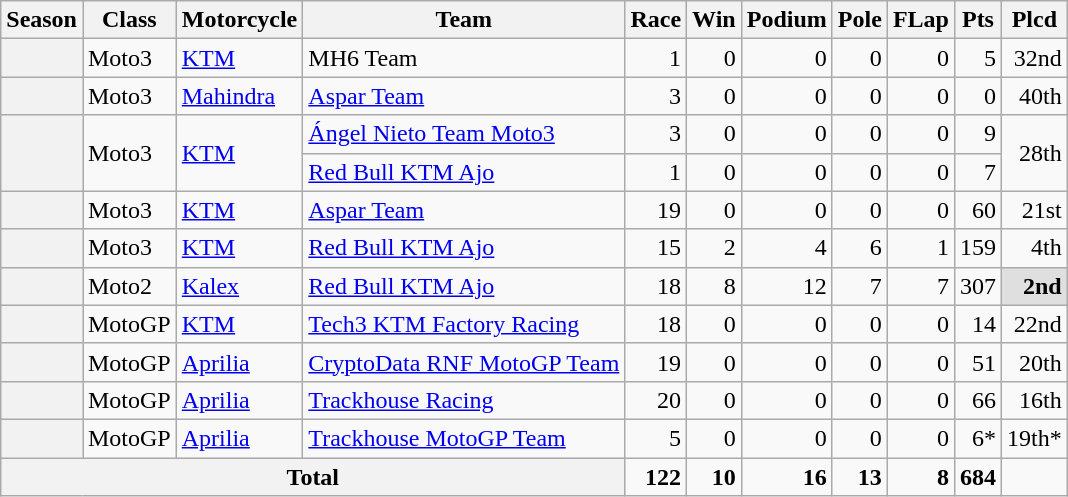<table class="wikitable" style="text-align:right;">
<tr>
<th>Season</th>
<th>Class</th>
<th>Motorcycle</th>
<th>Team</th>
<th>Race</th>
<th>Win</th>
<th>Podium</th>
<th>Pole</th>
<th>FLap</th>
<th>Pts</th>
<th>Plcd</th>
</tr>
<tr>
<th></th>
<td style="text-align:left;">Moto3</td>
<td style="text-align:left;"><a href='#'>KTM</a></td>
<td style="text-align:left;">MH6 Team</td>
<td>1</td>
<td>0</td>
<td>0</td>
<td>0</td>
<td>0</td>
<td>5</td>
<td>32nd</td>
</tr>
<tr>
<th></th>
<td style="text-align:left;">Moto3</td>
<td style="text-align:left;"><a href='#'>Mahindra</a></td>
<td style="text-align:left;"><a href='#'>Aspar Team</a></td>
<td>3</td>
<td>0</td>
<td>0</td>
<td>0</td>
<td>0</td>
<td>0</td>
<td>40th</td>
</tr>
<tr>
<th rowspan="2"></th>
<td style="text-align:left;" rowspan="2">Moto3</td>
<td style="text-align:left;" rowspan="2"><a href='#'>KTM</a></td>
<td style="text-align:left;"><a href='#'>Ángel Nieto Team Moto3</a></td>
<td>3</td>
<td>0</td>
<td>0</td>
<td>0</td>
<td>0</td>
<td>9</td>
<td rowspan="2">28th</td>
</tr>
<tr>
<td style="text-align:left;"><a href='#'>Red Bull KTM Ajo</a></td>
<td>1</td>
<td>0</td>
<td>0</td>
<td>0</td>
<td>0</td>
<td>7</td>
</tr>
<tr>
<th></th>
<td style="text-align:left;">Moto3</td>
<td style="text-align:left;"><a href='#'>KTM</a></td>
<td style="text-align:left;"><a href='#'>Aspar Team</a></td>
<td>19</td>
<td>0</td>
<td>0</td>
<td>0</td>
<td>0</td>
<td>60</td>
<td>21st</td>
</tr>
<tr>
<th></th>
<td style="text-align:left;">Moto3</td>
<td style="text-align:left;"><a href='#'>KTM</a></td>
<td style="text-align:left;"><a href='#'>Red Bull KTM Ajo</a></td>
<td>15</td>
<td>2</td>
<td>4</td>
<td>6</td>
<td>1</td>
<td>159</td>
<td>4th</td>
</tr>
<tr>
<th></th>
<td style="text-align:left;">Moto2</td>
<td style="text-align:left;"><a href='#'>Kalex</a></td>
<td style="text-align:left;"><a href='#'>Red Bull KTM Ajo</a></td>
<td>18</td>
<td>8</td>
<td>12</td>
<td>7</td>
<td>7</td>
<td>307</td>
<td style="background:#DFDFDF;"><strong>2nd</strong></td>
</tr>
<tr>
<th></th>
<td style="text-align:left;">MotoGP</td>
<td style="text-align:left;"><a href='#'>KTM</a></td>
<td style="text-align:left;"><a href='#'>Tech3 KTM Factory Racing</a></td>
<td>18</td>
<td>0</td>
<td>0</td>
<td>0</td>
<td>0</td>
<td>14</td>
<td>22nd</td>
</tr>
<tr>
<th></th>
<td style="text-align:left;">MotoGP</td>
<td style="text-align:left;"><a href='#'>Aprilia</a></td>
<td style="text-align:left;"><a href='#'>CryptoData RNF MotoGP Team</a></td>
<td>19</td>
<td>0</td>
<td>0</td>
<td>0</td>
<td>0</td>
<td>51</td>
<td>20th</td>
</tr>
<tr>
<th></th>
<td style="text-align:left;">MotoGP</td>
<td style="text-align:left;"><a href='#'>Aprilia</a></td>
<td style="text-align:left;"><a href='#'>Trackhouse Racing</a></td>
<td>20</td>
<td>0</td>
<td>0</td>
<td>0</td>
<td>0</td>
<td>66</td>
<td>16th</td>
</tr>
<tr>
<th></th>
<td style="text-align:left;">MotoGP</td>
<td style="text-align:left;"><a href='#'>Aprilia</a></td>
<td style="text-align:left;"><a href='#'>Trackhouse MotoGP Team</a></td>
<td>5</td>
<td>0</td>
<td>0</td>
<td>0</td>
<td>0</td>
<td>6*</td>
<td>19th*</td>
</tr>
<tr>
<th colspan="4">Total</th>
<td><strong>122</strong></td>
<td><strong>10</strong></td>
<td><strong>16</strong></td>
<td><strong>13</strong></td>
<td><strong>8</strong></td>
<td><strong>684</strong></td>
<td></td>
</tr>
</table>
